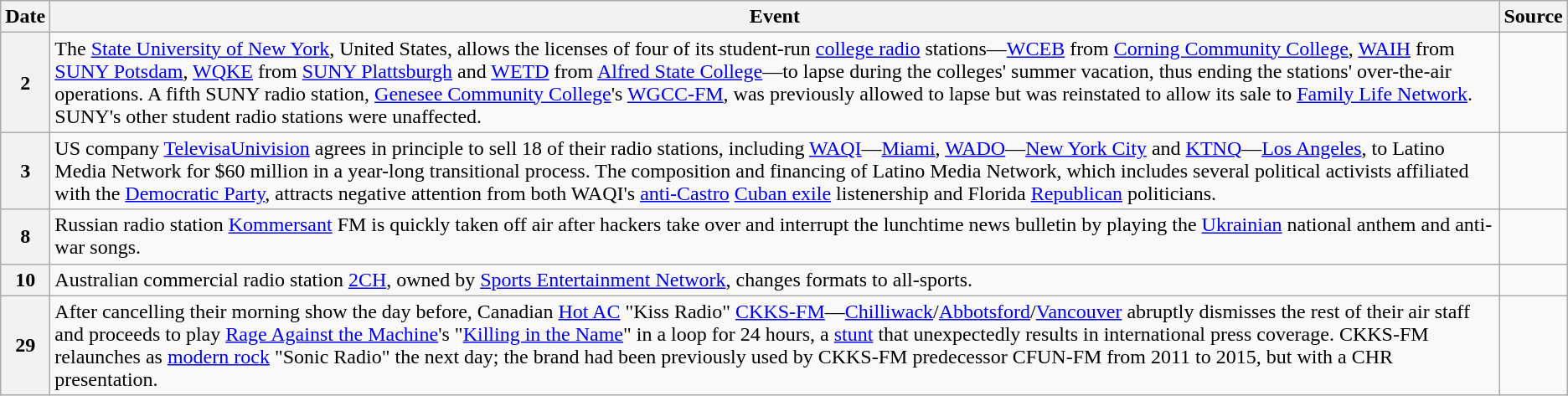<table class="wikitable">
<tr>
<th>Date</th>
<th>Event</th>
<th>Source</th>
</tr>
<tr>
<th>2</th>
<td>The <a href='#'>State University of New York</a>, United States, allows the licenses of four of its student-run <a href='#'>college radio</a> stations—<a href='#'>WCEB</a> from <a href='#'>Corning Community College</a>, <a href='#'>WAIH</a> from <a href='#'>SUNY Potsdam</a>, <a href='#'>WQKE</a> from <a href='#'>SUNY Plattsburgh</a> and <a href='#'>WETD</a> from <a href='#'>Alfred State College</a>—to lapse during the colleges' summer vacation, thus ending the stations' over-the-air operations. A fifth SUNY radio station, <a href='#'>Genesee Community College</a>'s <a href='#'>WGCC-FM</a>, was previously allowed to lapse but was reinstated to allow its sale to <a href='#'>Family Life Network</a>. SUNY's other student radio stations were unaffected.</td>
<td></td>
</tr>
<tr>
<th>3</th>
<td>US company <a href='#'>TelevisaUnivision</a> agrees in principle to sell 18 of their radio stations, including <a href='#'>WAQI</a>—<a href='#'>Miami</a>, <a href='#'>WADO</a>—<a href='#'>New York City</a> and <a href='#'>KTNQ</a>—<a href='#'>Los Angeles</a>, to Latino Media Network for $60 million in a year-long transitional process. The composition and financing of Latino Media Network, which includes several political activists affiliated with the <a href='#'>Democratic Party</a>, attracts negative attention from both WAQI's <a href='#'>anti-Castro</a> <a href='#'>Cuban exile</a> listenership and Florida <a href='#'>Republican</a> politicians.</td>
<td></td>
</tr>
<tr>
<th>8</th>
<td>Russian radio station <a href='#'>Kommersant</a> FM is quickly taken off air after hackers take over and interrupt the lunchtime news bulletin by playing the <a href='#'>Ukrainian</a> national anthem and anti-war songs.</td>
<td></td>
</tr>
<tr>
<th>10</th>
<td>Australian commercial radio station <a href='#'>2CH</a>, owned by <a href='#'>Sports Entertainment Network</a>, changes formats to all-sports.</td>
<td></td>
</tr>
<tr>
<th>29</th>
<td>After cancelling their morning show the day before, Canadian <a href='#'>Hot AC</a> "Kiss Radio" <a href='#'>CKKS-FM</a>—<a href='#'>Chilliwack</a>/<a href='#'>Abbotsford</a>/<a href='#'>Vancouver</a> abruptly dismisses the rest of their air staff and proceeds to play <a href='#'>Rage Against the Machine</a>'s "<a href='#'>Killing in the Name</a>" in a loop for 24 hours, a <a href='#'>stunt</a> that unexpectedly results in international press coverage. CKKS-FM relaunches as <a href='#'>modern rock</a> "Sonic Radio" the next day; the brand had been previously used by CKKS-FM predecessor CFUN-FM from 2011 to 2015, but with a CHR presentation.</td>
<td></td>
</tr>
</table>
